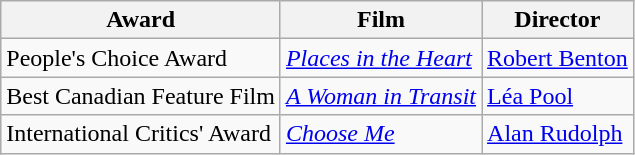<table class="wikitable">
<tr>
<th>Award</th>
<th>Film</th>
<th>Director</th>
</tr>
<tr>
<td>People's Choice Award</td>
<td><em><a href='#'>Places in the Heart</a></em></td>
<td><a href='#'>Robert Benton</a></td>
</tr>
<tr>
<td>Best Canadian Feature Film</td>
<td><em><a href='#'>A Woman in Transit</a></em></td>
<td><a href='#'>Léa Pool</a></td>
</tr>
<tr>
<td>International Critics' Award</td>
<td><em><a href='#'>Choose Me</a></em></td>
<td><a href='#'>Alan Rudolph</a></td>
</tr>
</table>
